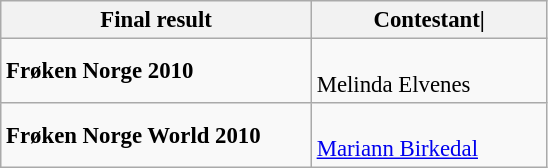<table class="wikitable sortable" style="font-size: 95%;">
<tr>
<th width="200">Final result</th>
<th width="150">Contestant|</th>
</tr>
<tr>
<td><strong>Frøken Norge 2010</strong></td>
<td><br>Melinda Elvenes</td>
</tr>
<tr>
<td><strong>Frøken Norge World 2010</strong></td>
<td><br><a href='#'>Mariann Birkedal</a></td>
</tr>
</table>
